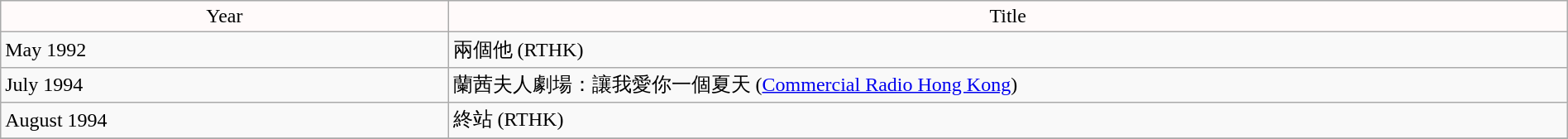<table class="wikitable" width="100%">
<tr style="background:snow; color:black" align=center>
<td style="width:10%">Year</td>
<td style="width:25%">Title</td>
</tr>
<tr ---->
<td rowspan="1" width="10%">May 1992</td>
<td>兩個他 (RTHK)</td>
</tr>
<tr ---->
<td rowspan="1" width="10%">July 1994</td>
<td>蘭茜夫人劇場：讓我愛你一個夏天 (<a href='#'>Commercial Radio Hong Kong</a>)</td>
</tr>
<tr ---->
<td rowspan="1" width="10%">August 1994</td>
<td>終站 (RTHK)</td>
</tr>
<tr ---->
</tr>
</table>
